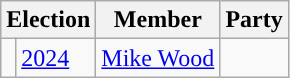<table class="wikitable">
<tr>
<th colspan="2">Election</th>
<th>Member</th>
<th>Party</th>
</tr>
<tr>
<td style="color:inherit;background-color: "></td>
<td><a href='#'>2024</a></td>
<td><a href='#'>Mike Wood</a></td>
<td></td>
</tr>
</table>
